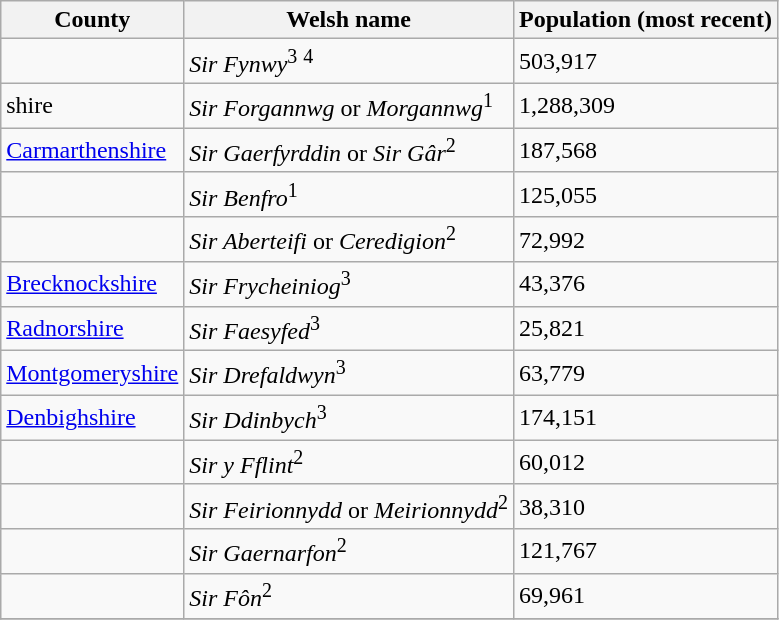<table class="wikitable sortable" id="list">
<tr>
<th>County</th>
<th>Welsh name</th>
<th>Population (most recent)</th>
</tr>
<tr>
<td></td>
<td><em>Sir Fynwy</em><sup>3</sup> <sup>4</sup></td>
<td>503,917</td>
</tr>
<tr>
<td>shire</td>
<td><em>Sir Forgannwg</em> or <em>Morgannwg</em><sup>1</sup></td>
<td>1,288,309</td>
</tr>
<tr>
<td><a href='#'>Carmarthenshire</a></td>
<td><em>Sir Gaerfyrddin</em> or <em>Sir Gâr</em><sup>2</sup></td>
<td>187,568</td>
</tr>
<tr>
<td></td>
<td><em>Sir Benfro</em><sup>1</sup></td>
<td>125,055</td>
</tr>
<tr>
<td></td>
<td><em>Sir Aberteifi</em> or <em>Ceredigion</em><sup>2</sup></td>
<td>72,992</td>
</tr>
<tr>
<td> <a href='#'>Brecknockshire</a></td>
<td><em>Sir Frycheiniog</em><sup>3</sup></td>
<td>43,376</td>
</tr>
<tr>
<td><a href='#'>Radnorshire</a></td>
<td><em>Sir Faesyfed</em><sup>3</sup></td>
<td>25,821</td>
</tr>
<tr>
<td><a href='#'>Montgomeryshire</a></td>
<td><em>Sir Drefaldwyn</em><sup>3</sup></td>
<td>63,779</td>
</tr>
<tr>
<td><a href='#'>Denbighshire</a></td>
<td><em>Sir Ddinbych</em><sup>3</sup></td>
<td>174,151</td>
</tr>
<tr>
<td></td>
<td><em>Sir y Fflint</em><sup>2</sup></td>
<td>60,012</td>
</tr>
<tr>
<td></td>
<td><em>Sir Feirionnydd</em> or <em>Meirionnydd</em><sup>2</sup></td>
<td>38,310</td>
</tr>
<tr>
<td></td>
<td><em>Sir Gaernarfon</em><sup>2</sup></td>
<td>121,767</td>
</tr>
<tr>
<td></td>
<td><em>Sir Fôn</em><sup>2</sup></td>
<td>69,961</td>
</tr>
<tr>
</tr>
</table>
